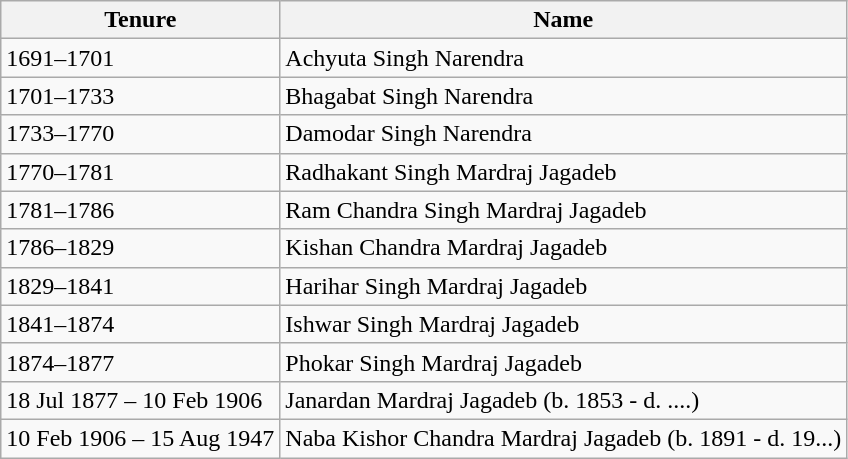<table class="wikitable">
<tr>
<th>Tenure</th>
<th>Name</th>
</tr>
<tr>
<td>1691–1701</td>
<td>Achyuta Singh Narendra</td>
</tr>
<tr>
<td>1701–1733</td>
<td>Bhagabat Singh Narendra</td>
</tr>
<tr>
<td>1733–1770</td>
<td>Damodar Singh Narendra</td>
</tr>
<tr>
<td>1770–1781</td>
<td>Radhakant Singh Mardraj Jagadeb</td>
</tr>
<tr>
<td>1781–1786</td>
<td>Ram Chandra Singh Mardraj Jagadeb</td>
</tr>
<tr>
<td>1786–1829</td>
<td>Kishan Chandra Mardraj Jagadeb</td>
</tr>
<tr>
<td>1829–1841</td>
<td>Harihar Singh Mardraj Jagadeb</td>
</tr>
<tr>
<td>1841–1874</td>
<td>Ishwar Singh Mardraj Jagadeb</td>
</tr>
<tr>
<td>1874–1877</td>
<td>Phokar Singh Mardraj Jagadeb</td>
</tr>
<tr>
<td>18 Jul 1877 – 10 Feb 1906</td>
<td>Janardan Mardraj Jagadeb (b. 1853 - d. ....)</td>
</tr>
<tr>
<td>10 Feb 1906 – 15 Aug 1947</td>
<td>Naba Kishor Chandra Mardraj Jagadeb (b. 1891 - d. 19...)</td>
</tr>
</table>
